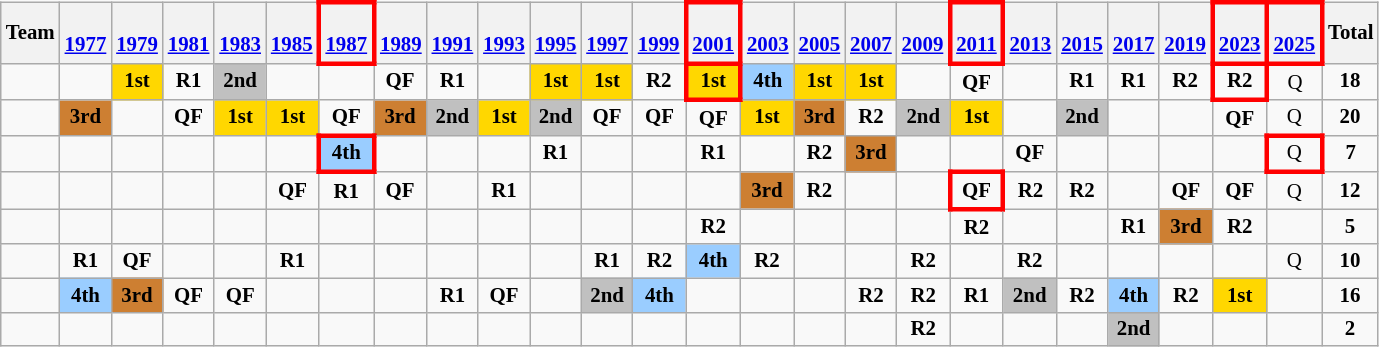<table class="wikitable" style="text-align:center; font-size:87%">
<tr>
<th>Team</th>
<th><br><a href='#'>1977</a></th>
<th><br><a href='#'>1979</a></th>
<th><br><a href='#'>1981</a></th>
<th><br><a href='#'>1983</a></th>
<th><br><a href='#'>1985</a></th>
<th style="border:3px solid red"><br><a href='#'>1987</a></th>
<th><br><a href='#'>1989</a></th>
<th><br><a href='#'>1991</a></th>
<th><br><a href='#'>1993</a></th>
<th><br><a href='#'>1995</a></th>
<th><br><a href='#'>1997</a></th>
<th><br><a href='#'>1999</a></th>
<th style="border:3px solid red"><br><a href='#'>2001</a></th>
<th><br><a href='#'>2003</a></th>
<th><br><a href='#'>2005</a></th>
<th><br><a href='#'>2007</a></th>
<th><br><a href='#'>2009</a></th>
<th style="border:3px solid red"><br><a href='#'>2011</a></th>
<th><br><a href='#'>2013</a></th>
<th><br><a href='#'>2015</a></th>
<th><br><a href='#'>2017</a></th>
<th><br><a href='#'>2019</a></th>
<th style="border:3px solid red"><br><a href='#'>2023</a></th>
<th style="border:3px solid red"><br><a href='#'>2025</a></th>
<th>Total</th>
</tr>
<tr>
<td align=left></td>
<td></td>
<td style="background: gold"><strong>1st</strong></td>
<td><strong>R1</strong></td>
<td style="background:silver;"><strong>2nd</strong></td>
<td></td>
<td></td>
<td><strong>QF</strong></td>
<td><strong>R1</strong></td>
<td></td>
<td style="background: gold"><strong>1st</strong></td>
<td style="background: gold"><strong>1st</strong></td>
<td><strong>R2</strong></td>
<td style="border: 3px solid red" bgcolor=gold><strong>1st</strong></td>
<td style="background:#9acdff;"><strong>4th</strong></td>
<td style="background: gold"><strong>1st</strong></td>
<td style="background: gold"><strong>1st</strong></td>
<td></td>
<td><strong>QF</strong></td>
<td></td>
<td><strong>R1</strong></td>
<td><strong>R1</strong></td>
<td><strong>R2</strong></td>
<td style="border: 3px solid red"><strong>R2</strong></td>
<td>Q</td>
<td><strong>18</strong></td>
</tr>
<tr>
<td align=left></td>
<td style="background:#cd7f32;"><strong>3rd</strong></td>
<td></td>
<td><strong>QF</strong></td>
<td style="background: gold"><strong>1st</strong></td>
<td style="background: gold"><strong>1st</strong></td>
<td><strong>QF</strong></td>
<td style="background:#cd7f32;"><strong>3rd</strong></td>
<td style="background:silver;"><strong>2nd</strong></td>
<td style="background: gold"><strong>1st</strong></td>
<td style="background:silver;"><strong>2nd</strong></td>
<td><strong>QF</strong></td>
<td><strong>QF</strong></td>
<td><strong>QF</strong></td>
<td style="background: gold"><strong>1st</strong></td>
<td style="background:#cd7f32;"><strong>3rd</strong></td>
<td><strong>R2</strong></td>
<td style="background:silver;"><strong>2nd</strong></td>
<td style="background: gold"><strong>1st</strong></td>
<td></td>
<td style="background:silver;"><strong>2nd</strong></td>
<td></td>
<td></td>
<td><strong>QF</strong></td>
<td>Q</td>
<td><strong>20</strong></td>
</tr>
<tr>
<td align=left></td>
<td></td>
<td></td>
<td></td>
<td></td>
<td></td>
<td style="border: 3px solid red" bgcolor="#9acdff"><strong>4th</strong></td>
<td></td>
<td></td>
<td></td>
<td><strong>R1</strong></td>
<td></td>
<td></td>
<td><strong>R1</strong></td>
<td></td>
<td><strong>R2</strong></td>
<td style="background:#cd7f32;"><strong>3rd</strong></td>
<td></td>
<td></td>
<td><strong>QF</strong></td>
<td></td>
<td></td>
<td></td>
<td></td>
<td style="border: 3px solid red">Q</td>
<td><strong>7</strong></td>
</tr>
<tr>
<td align=left></td>
<td></td>
<td></td>
<td></td>
<td></td>
<td><strong>QF</strong></td>
<td><strong>R1</strong></td>
<td><strong>QF</strong></td>
<td></td>
<td><strong>R1</strong></td>
<td></td>
<td></td>
<td></td>
<td></td>
<td style="background:#cd7f32;"><strong>3rd</strong></td>
<td><strong>R2</strong></td>
<td></td>
<td></td>
<td style="border: 3px solid red"><strong>QF</strong></td>
<td><strong>R2</strong></td>
<td><strong>R2</strong></td>
<td></td>
<td><strong>QF</strong></td>
<td><strong>QF</strong></td>
<td>Q</td>
<td><strong>12</strong></td>
</tr>
<tr>
<td align=left></td>
<td></td>
<td></td>
<td></td>
<td></td>
<td></td>
<td></td>
<td></td>
<td></td>
<td></td>
<td></td>
<td></td>
<td></td>
<td><strong>R2</strong></td>
<td></td>
<td></td>
<td></td>
<td></td>
<td><strong>R2</strong></td>
<td></td>
<td></td>
<td><strong>R1</strong></td>
<td style="background:#cd7f32;"><strong>3rd</strong></td>
<td><strong>R2</strong></td>
<td></td>
<td><strong>5</strong></td>
</tr>
<tr>
<td align=left></td>
<td><strong>R1</strong></td>
<td><strong>QF</strong></td>
<td></td>
<td></td>
<td><strong>R1</strong></td>
<td></td>
<td></td>
<td></td>
<td></td>
<td></td>
<td><strong>R1</strong></td>
<td><strong>R2</strong></td>
<td style="background:#9acdff;"><strong>4th</strong></td>
<td><strong>R2</strong></td>
<td></td>
<td></td>
<td><strong>R2</strong></td>
<td></td>
<td><strong>R2</strong></td>
<td></td>
<td></td>
<td></td>
<td></td>
<td>Q</td>
<td><strong>10</strong></td>
</tr>
<tr>
<td align=left></td>
<td style="background:#9acdff;"><strong>4th</strong></td>
<td style="background:#cd7f32;"><strong>3rd</strong></td>
<td><strong>QF</strong></td>
<td><strong>QF</strong></td>
<td></td>
<td></td>
<td></td>
<td><strong>R1</strong></td>
<td><strong>QF</strong></td>
<td></td>
<td style="background:silver;"><strong>2nd</strong></td>
<td style="background:#9acdff;"><strong>4th</strong></td>
<td></td>
<td></td>
<td></td>
<td><strong>R2</strong></td>
<td><strong>R2</strong></td>
<td><strong>R1</strong></td>
<td style="background:silver;"><strong>2nd</strong></td>
<td><strong>R2</strong></td>
<td style="background:#9acdff;"><strong>4th</strong></td>
<td><strong>R2</strong></td>
<td bgcolor=gold><strong>1st</strong></td>
<td></td>
<td><strong>16</strong></td>
</tr>
<tr>
<td align=left></td>
<td></td>
<td></td>
<td></td>
<td></td>
<td></td>
<td></td>
<td></td>
<td></td>
<td></td>
<td></td>
<td></td>
<td></td>
<td></td>
<td></td>
<td></td>
<td></td>
<td><strong>R2</strong></td>
<td></td>
<td></td>
<td></td>
<td style="background:silver;"><strong>2nd</strong></td>
<td></td>
<td></td>
<td></td>
<td><strong>2</strong></td>
</tr>
</table>
